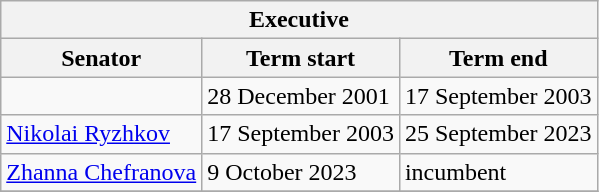<table class="wikitable sortable">
<tr>
<th colspan=3>Executive</th>
</tr>
<tr>
<th>Senator</th>
<th>Term start</th>
<th>Term end</th>
</tr>
<tr>
<td></td>
<td>28 December 2001</td>
<td>17 September 2003</td>
</tr>
<tr>
<td><a href='#'>Nikolai Ryzhkov</a></td>
<td>17 September 2003</td>
<td>25 September 2023</td>
</tr>
<tr>
<td><a href='#'>Zhanna Chefranova</a></td>
<td>9 October 2023</td>
<td>incumbent</td>
</tr>
<tr>
</tr>
</table>
